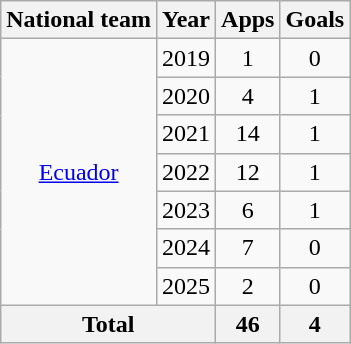<table class="wikitable" style="text-align:center">
<tr>
<th>National team</th>
<th>Year</th>
<th>Apps</th>
<th>Goals</th>
</tr>
<tr>
<td rowspan=7><a href='#'>Ecuador</a></td>
<td>2019</td>
<td>1</td>
<td>0</td>
</tr>
<tr>
<td>2020</td>
<td>4</td>
<td>1</td>
</tr>
<tr>
<td>2021</td>
<td>14</td>
<td>1</td>
</tr>
<tr>
<td>2022</td>
<td>12</td>
<td>1</td>
</tr>
<tr>
<td>2023</td>
<td>6</td>
<td>1</td>
</tr>
<tr>
<td>2024</td>
<td>7</td>
<td>0</td>
</tr>
<tr>
<td>2025</td>
<td>2</td>
<td>0</td>
</tr>
<tr>
<th colspan=2>Total</th>
<th>46</th>
<th>4</th>
</tr>
</table>
